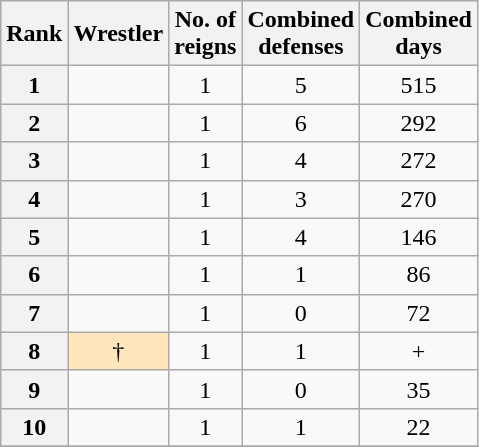<table class="wikitable sortable" style="text-align: center">
<tr>
<th>Rank</th>
<th>Wrestler</th>
<th>No. of<br>reigns</th>
<th>Combined<br>defenses</th>
<th>Combined<br>days</th>
</tr>
<tr>
<th>1</th>
<td></td>
<td>1</td>
<td>5</td>
<td>515</td>
</tr>
<tr>
<th>2</th>
<td></td>
<td>1</td>
<td>6</td>
<td>292</td>
</tr>
<tr>
<th>3</th>
<td></td>
<td>1</td>
<td>4</td>
<td>272</td>
</tr>
<tr>
<th>4</th>
<td></td>
<td>1</td>
<td>3</td>
<td>270</td>
</tr>
<tr>
<th>5</th>
<td></td>
<td>1</td>
<td>4</td>
<td>146</td>
</tr>
<tr>
<th>6</th>
<td></td>
<td>1</td>
<td>1</td>
<td>86</td>
</tr>
<tr>
<th>7</th>
<td></td>
<td>1</td>
<td>0</td>
<td>72</td>
</tr>
<tr>
<th>8</th>
<td style="background-color:#FFE6BD"> †</td>
<td>1</td>
<td>1</td>
<td>+</td>
</tr>
<tr>
<th>9</th>
<td></td>
<td>1</td>
<td>0</td>
<td>35</td>
</tr>
<tr>
<th>10</th>
<td></td>
<td>1</td>
<td>1</td>
<td>22</td>
</tr>
<tr>
</tr>
</table>
